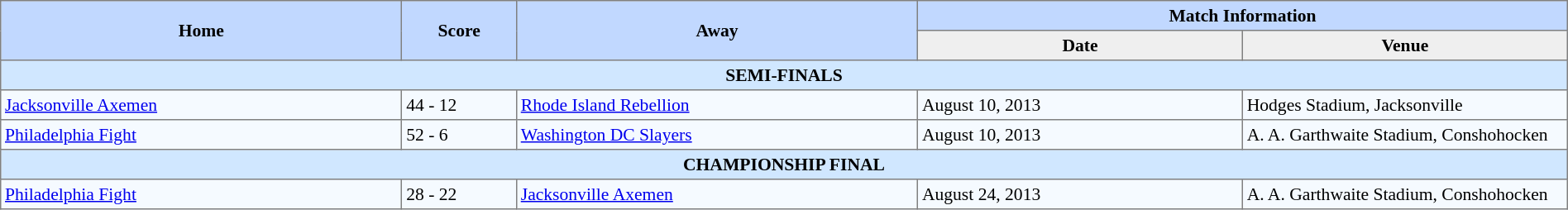<table border="1" cellpadding="3" cellspacing="0" style="border-collapse:collapse; font-size:90%; text-align:center; width:100%;">
<tr style="background:#c1d8ff;">
<th rowspan="2" style="width:21%;">Home</th>
<th rowspan="2" style="width:6%;">Score</th>
<th rowspan="2" style="width:21%;">Away</th>
<th colspan=6>Match Information</th>
</tr>
<tr style="background:#efefef;">
<th width=17%>Date</th>
<th width=17%>Venue</th>
</tr>
<tr style="background:#d0e7ff;">
<td colspan=7><strong>SEMI-FINALS</strong></td>
</tr>
<tr style="text-align:left; background:#f5faff;">
<td> <a href='#'>Jacksonville Axemen</a></td>
<td>44 - 12</td>
<td> <a href='#'>Rhode Island Rebellion</a></td>
<td>August 10, 2013</td>
<td>Hodges Stadium, Jacksonville</td>
</tr>
<tr style="text-align:left; background:#f5faff;">
<td> <a href='#'>Philadelphia Fight</a></td>
<td>52 - 6</td>
<td> <a href='#'>Washington DC Slayers</a></td>
<td>August 10, 2013</td>
<td>A. A. Garthwaite Stadium, Conshohocken</td>
</tr>
<tr style="background:#d0e7ff;">
<td colspan=7><strong>CHAMPIONSHIP FINAL</strong></td>
</tr>
<tr style="text-align:left; background:#f5faff;">
<td> <a href='#'>Philadelphia Fight</a></td>
<td>28 - 22</td>
<td> <a href='#'>Jacksonville Axemen</a></td>
<td>August 24, 2013</td>
<td>A. A. Garthwaite Stadium, Conshohocken</td>
</tr>
</table>
